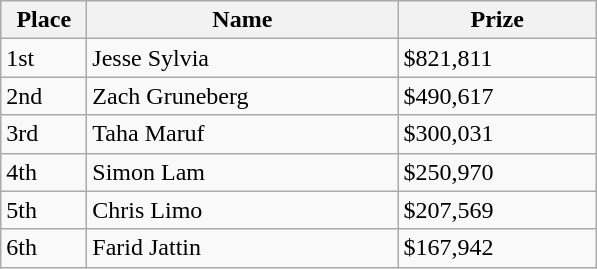<table class="wikitable">
<tr>
<th style="width:50px;">Place</th>
<th style="width:200px;">Name</th>
<th style="width:125px;">Prize</th>
</tr>
<tr>
<td>1st</td>
<td> Jesse Sylvia</td>
<td>$821,811</td>
</tr>
<tr>
<td>2nd</td>
<td> Zach Gruneberg</td>
<td>$490,617</td>
</tr>
<tr>
<td>3rd</td>
<td> Taha Maruf</td>
<td>$300,031</td>
</tr>
<tr>
<td>4th</td>
<td> Simon Lam</td>
<td>$250,970</td>
</tr>
<tr>
<td>5th</td>
<td> Chris Limo</td>
<td>$207,569</td>
</tr>
<tr>
<td>6th</td>
<td> Farid Jattin</td>
<td>$167,942</td>
</tr>
</table>
